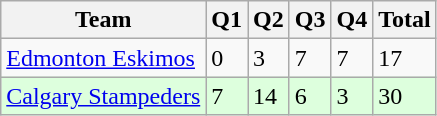<table class="wikitable">
<tr>
<th>Team</th>
<th>Q1</th>
<th>Q2</th>
<th>Q3</th>
<th>Q4</th>
<th>Total</th>
</tr>
<tr>
<td><a href='#'>Edmonton Eskimos</a></td>
<td>0</td>
<td>3</td>
<td>7</td>
<td>7</td>
<td>17</td>
</tr>
<tr style="background-color:#ddffdd">
<td><a href='#'>Calgary Stampeders</a></td>
<td>7</td>
<td>14</td>
<td>6</td>
<td>3</td>
<td>30</td>
</tr>
</table>
